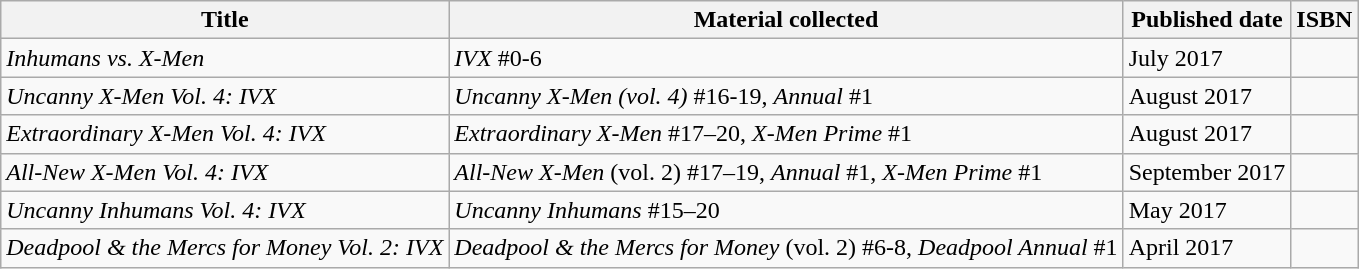<table class="wikitable">
<tr>
<th>Title</th>
<th>Material collected</th>
<th>Published date</th>
<th>ISBN</th>
</tr>
<tr>
<td><em>Inhumans vs. X-Men</em></td>
<td><em>IVX</em> #0-6</td>
<td>July 2017</td>
<td></td>
</tr>
<tr>
<td><em>Uncanny X-Men Vol. 4: IVX</em></td>
<td><em>Uncanny X-Men (vol. 4)</em> #16-19, <em>Annual</em> #1</td>
<td>August 2017</td>
<td></td>
</tr>
<tr>
<td><em>Extraordinary X-Men Vol. 4: IVX</em></td>
<td><em>Extraordinary X-Men</em> #17–20, <em>X-Men Prime</em> #1</td>
<td>August 2017</td>
<td></td>
</tr>
<tr>
<td><em>All-New X-Men Vol. 4: IVX</em></td>
<td><em>All-New X-Men</em> (vol. 2) #17–19, <em>Annual</em> #1, <em>X-Men Prime</em> #1</td>
<td>September 2017</td>
<td></td>
</tr>
<tr>
<td><em>Uncanny Inhumans Vol. 4: IVX</em></td>
<td><em>Uncanny Inhumans</em> #15–20</td>
<td>May 2017</td>
<td></td>
</tr>
<tr>
<td><em>Deadpool & the Mercs for Money Vol. 2: IVX</em></td>
<td><em>Deadpool & the Mercs for Money</em> (vol. 2) #6-8, <em>Deadpool Annual</em> #1</td>
<td>April 2017</td>
<td></td>
</tr>
</table>
